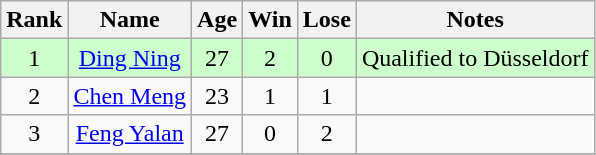<table class="wikitable" style="text-align:center;">
<tr>
<th>Rank</th>
<th>Name</th>
<th>Age</th>
<th>Win</th>
<th>Lose</th>
<th>Notes</th>
</tr>
<tr>
<td bgcolor=#CCFFCC>1</td>
<td bgcolor=#CCFFCC><a href='#'>Ding Ning</a></td>
<td bgcolor=#CCFFCC>27</td>
<td bgcolor=#CCFFCC>2</td>
<td bgcolor=#CCFFCC>0</td>
<td bgcolor=#CCFFCC>Qualified to Düsseldorf</td>
</tr>
<tr>
<td>2</td>
<td><a href='#'>Chen Meng</a></td>
<td>23</td>
<td>1</td>
<td>1</td>
<td></td>
</tr>
<tr>
<td>3</td>
<td><a href='#'>Feng Yalan</a></td>
<td>27</td>
<td>0</td>
<td>2</td>
<td></td>
</tr>
<tr>
</tr>
</table>
